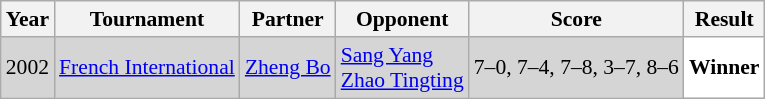<table class="sortable wikitable" style="font-size: 90%;">
<tr>
<th>Year</th>
<th>Tournament</th>
<th>Partner</th>
<th>Opponent</th>
<th>Score</th>
<th>Result</th>
</tr>
<tr style="background:#D5D5D5">
<td align="center">2002</td>
<td align="left"><a href='#'>French International</a></td>
<td align="left"> <a href='#'>Zheng Bo</a></td>
<td align="left"> <a href='#'>Sang Yang</a><br> <a href='#'>Zhao Tingting</a></td>
<td align="left">7–0, 7–4, 7–8, 3–7, 8–6</td>
<td style="text-align:left; background:white"> <strong>Winner</strong></td>
</tr>
</table>
